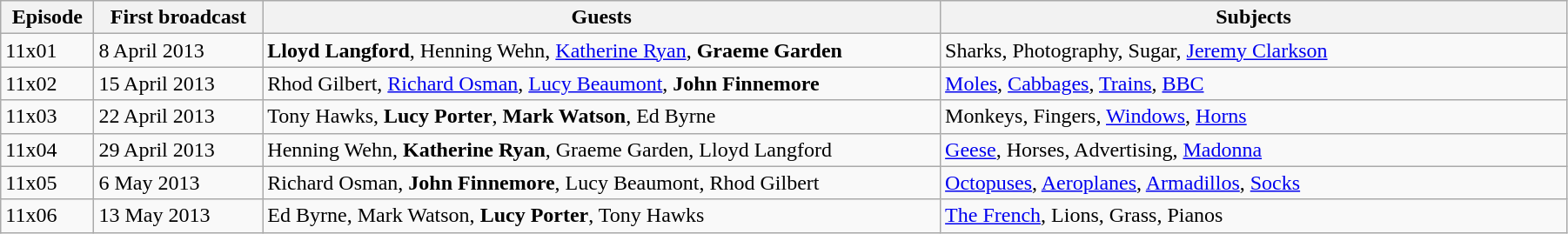<table class="wikitable" style="width:95%;">
<tr>
<th>Episode</th>
<th>First broadcast</th>
<th>Guests</th>
<th style="width:40%;">Subjects</th>
</tr>
<tr>
<td>11x01</td>
<td>8 April 2013</td>
<td><strong>Lloyd Langford</strong>, Henning Wehn, <a href='#'>Katherine Ryan</a>, <strong>Graeme Garden</strong></td>
<td>Sharks, Photography, Sugar, <a href='#'>Jeremy Clarkson</a></td>
</tr>
<tr>
<td>11x02</td>
<td>15 April 2013</td>
<td>Rhod Gilbert, <a href='#'>Richard Osman</a>, <a href='#'>Lucy Beaumont</a>, <strong>John Finnemore</strong></td>
<td><a href='#'>Moles</a>, <a href='#'>Cabbages</a>, <a href='#'>Trains</a>, <a href='#'>BBC</a></td>
</tr>
<tr>
<td>11x03</td>
<td>22 April 2013</td>
<td>Tony Hawks, <strong>Lucy Porter</strong>, <strong>Mark Watson</strong>, Ed Byrne</td>
<td>Monkeys, Fingers, <a href='#'>Windows</a>, <a href='#'>Horns</a></td>
</tr>
<tr>
<td>11x04</td>
<td>29 April 2013</td>
<td>Henning Wehn, <strong>Katherine Ryan</strong>, Graeme Garden, Lloyd Langford</td>
<td><a href='#'>Geese</a>, Horses, Advertising, <a href='#'>Madonna</a></td>
</tr>
<tr>
<td>11x05</td>
<td>6 May 2013</td>
<td>Richard Osman, <strong>John Finnemore</strong>, Lucy Beaumont, Rhod Gilbert</td>
<td><a href='#'>Octopuses</a>, <a href='#'>Aeroplanes</a>, <a href='#'>Armadillos</a>, <a href='#'>Socks</a></td>
</tr>
<tr>
<td>11x06</td>
<td>13 May 2013</td>
<td>Ed Byrne, Mark Watson, <strong>Lucy Porter</strong>, Tony Hawks</td>
<td><a href='#'>The French</a>, Lions, Grass, Pianos</td>
</tr>
</table>
